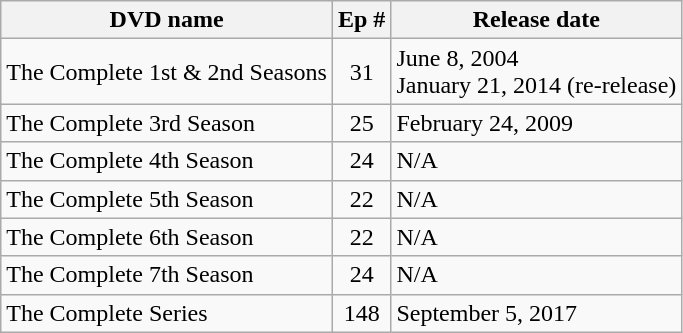<table class="wikitable">
<tr>
<th>DVD name</th>
<th>Ep #</th>
<th>Release date</th>
</tr>
<tr>
<td>The Complete 1st & 2nd Seasons</td>
<td style="text-align:center;">31</td>
<td>June 8, 2004<br>January 21, 2014 (re-release)</td>
</tr>
<tr>
<td>The Complete 3rd Season</td>
<td style="text-align:center;">25</td>
<td>February 24, 2009</td>
</tr>
<tr>
<td>The Complete 4th Season</td>
<td style="text-align:center;">24</td>
<td>N/A</td>
</tr>
<tr>
<td>The Complete 5th Season</td>
<td style="text-align:center;">22</td>
<td>N/A</td>
</tr>
<tr>
<td>The Complete 6th Season</td>
<td style="text-align:center;">22</td>
<td>N/A</td>
</tr>
<tr>
<td>The Complete 7th Season</td>
<td style="text-align:center;">24</td>
<td>N/A</td>
</tr>
<tr>
<td>The Complete Series</td>
<td style="text-align:center;">148</td>
<td>September 5, 2017</td>
</tr>
</table>
